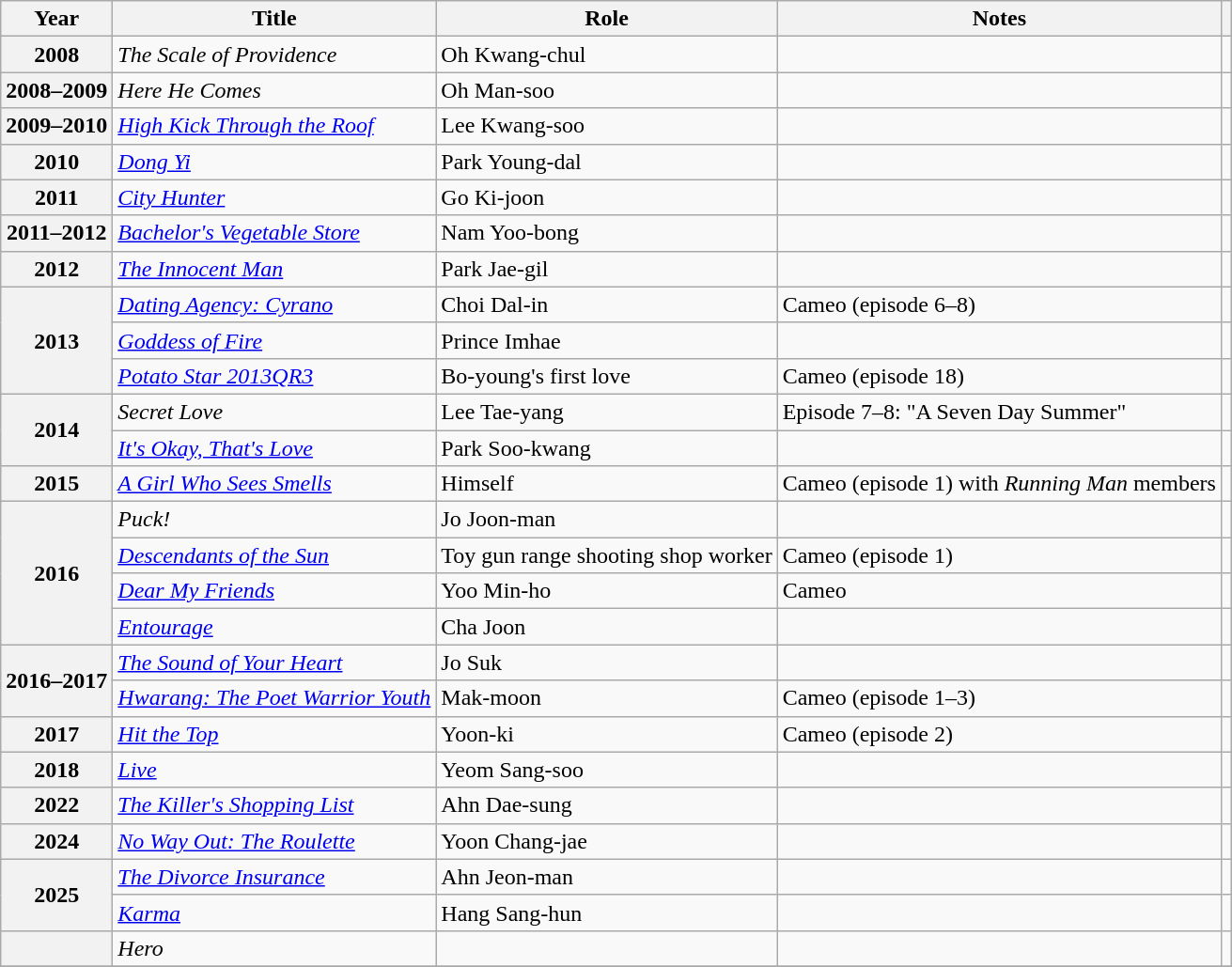<table class="wikitable plainrowheaders sortable">
<tr>
<th scope="col">Year</th>
<th scope="col">Title</th>
<th scope="col">Role</th>
<th scope="col">Notes</th>
<th scope="col" class="unsortable"></th>
</tr>
<tr>
<th scope="row">2008</th>
<td><em>The Scale of Providence</em></td>
<td>Oh Kwang-chul</td>
<td></td>
<td style="text-align:center"></td>
</tr>
<tr>
<th scope="row">2008–2009</th>
<td><em>Here He Comes</em></td>
<td>Oh Man-soo</td>
<td></td>
<td style="text-align:center"></td>
</tr>
<tr>
<th scope="row">2009–2010</th>
<td><em><a href='#'>High Kick Through the Roof</a></em></td>
<td>Lee Kwang-soo</td>
<td></td>
<td style="text-align:center"></td>
</tr>
<tr>
<th scope="row">2010</th>
<td><em><a href='#'>Dong Yi</a></em></td>
<td>Park Young-dal</td>
<td></td>
<td style="text-align:center"></td>
</tr>
<tr>
<th scope="row">2011</th>
<td><em><a href='#'>City Hunter</a></em></td>
<td>Go Ki-joon</td>
<td></td>
<td style="text-align:center"></td>
</tr>
<tr>
<th scope="row">2011–2012</th>
<td><em><a href='#'>Bachelor's Vegetable Store</a></em></td>
<td>Nam Yoo-bong</td>
<td></td>
<td style="text-align:center"></td>
</tr>
<tr>
<th scope="row">2012</th>
<td><em><a href='#'>The Innocent Man</a></em></td>
<td>Park Jae-gil</td>
<td></td>
<td style="text-align:center"></td>
</tr>
<tr>
<th scope="row" rowspan="3">2013</th>
<td><em><a href='#'>Dating Agency: Cyrano</a></em></td>
<td>Choi Dal-in</td>
<td>Cameo (episode 6–8)</td>
<td style="text-align:center"></td>
</tr>
<tr>
<td><em><a href='#'>Goddess of Fire</a></em></td>
<td>Prince Imhae</td>
<td></td>
<td style="text-align:center"></td>
</tr>
<tr>
<td><em><a href='#'>Potato Star 2013QR3</a></em></td>
<td>Bo-young's first love</td>
<td>Cameo (episode 18)</td>
<td style="text-align:center"></td>
</tr>
<tr>
<th scope="row" rowspan="2">2014</th>
<td><em>Secret Love</em></td>
<td>Lee Tae-yang</td>
<td>Episode 7–8: "A Seven Day Summer"</td>
<td style="text-align:center"></td>
</tr>
<tr>
<td><em><a href='#'>It's Okay, That's Love</a></em></td>
<td>Park Soo-kwang</td>
<td></td>
<td style="text-align:center"></td>
</tr>
<tr>
<th scope="row">2015</th>
<td><em><a href='#'>A Girl Who Sees Smells</a></em></td>
<td>Himself</td>
<td>Cameo (episode 1) with <em>Running Man</em> members</td>
<td style="text-align:center"></td>
</tr>
<tr>
<th scope="row" rowspan="4">2016</th>
<td><em>Puck! </em></td>
<td>Jo Joon-man</td>
<td></td>
<td style="text-align:center"></td>
</tr>
<tr>
<td><em><a href='#'>Descendants of the Sun</a></em></td>
<td>Toy gun range shooting shop worker</td>
<td>Cameo (episode 1)</td>
<td style="text-align:center"></td>
</tr>
<tr>
<td><em><a href='#'>Dear My Friends</a></em></td>
<td>Yoo Min-ho</td>
<td>Cameo</td>
<td style="text-align:center"></td>
</tr>
<tr>
<td><em><a href='#'>Entourage</a></em></td>
<td>Cha Joon</td>
<td></td>
<td style="text-align:center"></td>
</tr>
<tr>
<th scope="row" rowspan="2">2016–2017</th>
<td><em><a href='#'>The Sound of Your Heart</a></em></td>
<td>Jo Suk</td>
<td></td>
<td style="text-align:center"></td>
</tr>
<tr>
<td><em><a href='#'>Hwarang: The Poet Warrior Youth</a></em></td>
<td>Mak-moon</td>
<td>Cameo (episode 1–3)</td>
<td style="text-align:center"></td>
</tr>
<tr>
<th scope="row">2017</th>
<td><em><a href='#'>Hit the Top</a></em></td>
<td>Yoon-ki</td>
<td>Cameo (episode 2)</td>
<td style="text-align:center"></td>
</tr>
<tr>
<th scope="row">2018</th>
<td><em><a href='#'>Live</a></em></td>
<td>Yeom Sang-soo</td>
<td></td>
<td style="text-align:center"></td>
</tr>
<tr>
<th scope="row">2022</th>
<td><em><a href='#'>The Killer's Shopping List</a></em></td>
<td>Ahn Dae-sung</td>
<td></td>
<td style="text-align:center"></td>
</tr>
<tr>
<th scope="row">2024</th>
<td><em><a href='#'>No Way Out: The Roulette</a></em></td>
<td>Yoon Chang-jae</td>
<td></td>
<td style="text-align:center"></td>
</tr>
<tr>
<th scope="row" rowspan="2">2025</th>
<td><em><a href='#'>The Divorce Insurance</a></em></td>
<td>Ahn Jeon-man</td>
<td></td>
<td style="text-align:center"></td>
</tr>
<tr>
<td><em><a href='#'>Karma</a></em></td>
<td>Hang Sang-hun</td>
<td></td>
<td style="text-align:center"></td>
</tr>
<tr>
<th scope="row"></th>
<td><em>Hero</em></td>
<td></td>
<td></td>
<td style="text-align:center"></td>
</tr>
<tr>
</tr>
</table>
